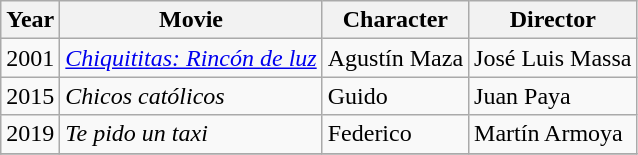<table class="wikitable">
<tr>
<th>Year</th>
<th>Movie</th>
<th>Character</th>
<th>Director</th>
</tr>
<tr>
<td>2001</td>
<td><em><a href='#'>Chiquititas: Rincón de luz</a></em></td>
<td>Agustín Maza</td>
<td>José Luis Massa</td>
</tr>
<tr>
<td>2015</td>
<td><em>Chicos católicos</em></td>
<td>Guido</td>
<td>Juan Paya</td>
</tr>
<tr>
<td>2019</td>
<td><em>Te pido un taxi</em></td>
<td>Federico</td>
<td>Martín Armoya</td>
</tr>
<tr>
</tr>
</table>
